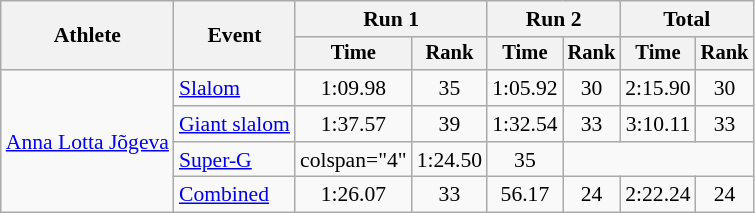<table class="wikitable" style="font-size:90%">
<tr>
<th rowspan=2>Athlete</th>
<th rowspan=2>Event</th>
<th colspan=2>Run 1</th>
<th colspan=2>Run 2</th>
<th colspan=2>Total</th>
</tr>
<tr style="font-size:95%">
<th>Time</th>
<th>Rank</th>
<th>Time</th>
<th>Rank</th>
<th>Time</th>
<th>Rank</th>
</tr>
<tr align=center>
<td align="left" rowspan="4"><a href='#'>Anna Lotta Jõgeva</a></td>
<td align="left"><a href='#'>Slalom</a></td>
<td>1:09.98</td>
<td>35</td>
<td>1:05.92</td>
<td>30</td>
<td>2:15.90</td>
<td>30</td>
</tr>
<tr align=center>
<td align="left"><a href='#'>Giant slalom</a></td>
<td>1:37.57</td>
<td>39</td>
<td>1:32.54</td>
<td>33</td>
<td>3:10.11</td>
<td>33</td>
</tr>
<tr align=center>
<td align="left"><a href='#'>Super-G</a></td>
<td>colspan="4" </td>
<td>1:24.50</td>
<td>35</td>
</tr>
<tr align=center>
<td align="left"><a href='#'>Combined</a></td>
<td>1:26.07</td>
<td>33</td>
<td>56.17</td>
<td>24</td>
<td>2:22.24</td>
<td>24</td>
</tr>
</table>
